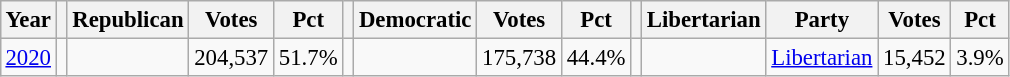<table class="wikitable" style="margin:0.5em ; font-size:95%">
<tr>
<th>Year</th>
<th></th>
<th>Republican</th>
<th>Votes</th>
<th>Pct</th>
<th></th>
<th>Democratic</th>
<th>Votes</th>
<th>Pct</th>
<th></th>
<th>Libertarian</th>
<th>Party</th>
<th>Votes</th>
<th>Pct</th>
</tr>
<tr>
<td><a href='#'>2020</a></td>
<td></td>
<td></td>
<td>204,537</td>
<td>51.7%</td>
<td></td>
<td></td>
<td>175,738</td>
<td>44.4%</td>
<td></td>
<td></td>
<td><a href='#'>Libertarian</a></td>
<td>15,452</td>
<td>3.9%</td>
</tr>
</table>
